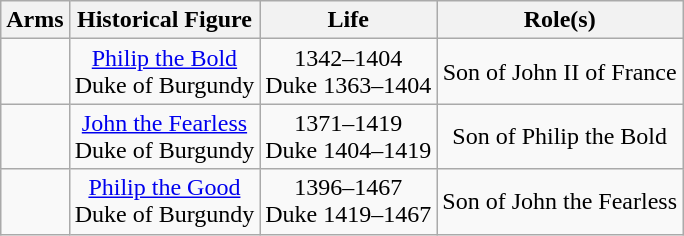<table class="wikitable sortable" style="text-align:center">
<tr>
<th>Arms</th>
<th>Historical Figure</th>
<th>Life</th>
<th>Role(s)</th>
</tr>
<tr>
<td></td>
<td><a href='#'>Philip the Bold</a><br>Duke of Burgundy</td>
<td>1342–1404<br>Duke 1363–1404</td>
<td>Son of John II of France</td>
</tr>
<tr>
<td></td>
<td><a href='#'>John the Fearless</a><br>Duke of Burgundy</td>
<td>1371–1419<br>Duke 1404–1419</td>
<td>Son of Philip the Bold</td>
</tr>
<tr>
<td></td>
<td><a href='#'>Philip the Good</a><br>Duke of Burgundy</td>
<td>1396–1467<br>Duke 1419–1467</td>
<td>Son of John the Fearless</td>
</tr>
</table>
